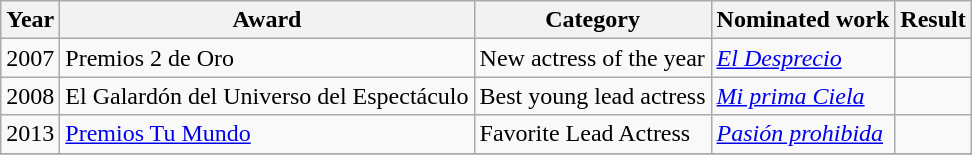<table class="wikitable">
<tr>
<th>Year</th>
<th>Award</th>
<th>Category</th>
<th class="unsortable">Nominated work</th>
<th>Result</th>
</tr>
<tr>
<td>2007</td>
<td>Premios 2 de Oro</td>
<td>New actress of the year</td>
<td><em><a href='#'>El Desprecio</a></em></td>
<td></td>
</tr>
<tr>
<td>2008</td>
<td>El Galardón del Universo del Espectáculo</td>
<td>Best young lead actress</td>
<td><em><a href='#'>Mi prima Ciela</a></em></td>
<td></td>
</tr>
<tr>
<td rowspan="1">2013</td>
<td rowspan="1"><a href='#'>Premios Tu Mundo</a></td>
<td>Favorite Lead Actress</td>
<td rowspan="1"><em><a href='#'>Pasión prohibida</a></em></td>
<td></td>
</tr>
<tr>
</tr>
</table>
